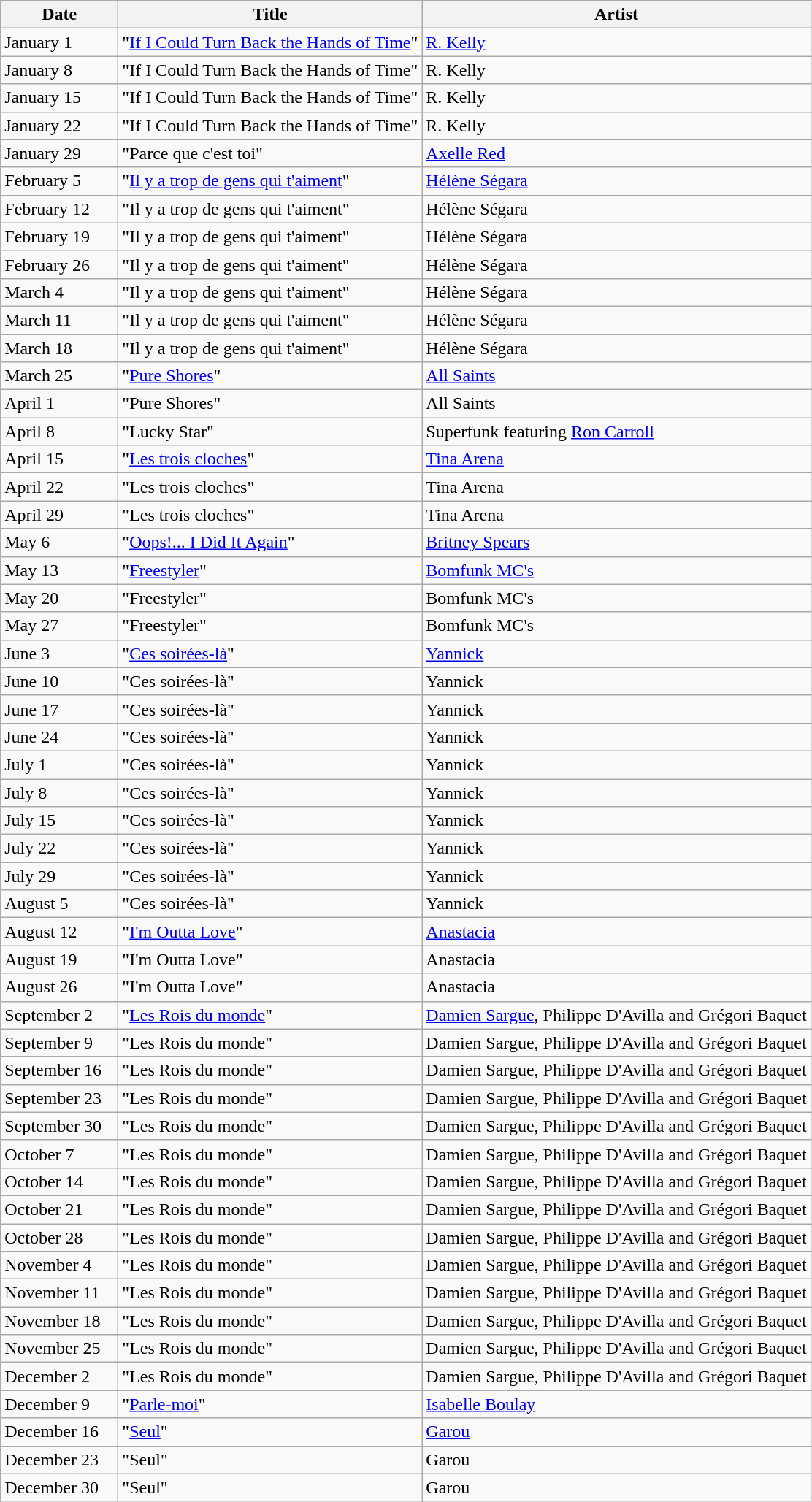<table class="wikitable">
<tr>
<th width="100px">Date</th>
<th>Title</th>
<th>Artist</th>
</tr>
<tr>
<td>January 1</td>
<td>"<a href='#'>If I Could Turn Back the Hands of Time</a>"</td>
<td><a href='#'>R. Kelly</a></td>
</tr>
<tr>
<td>January 8</td>
<td>"If I Could Turn Back the Hands of Time"</td>
<td>R. Kelly</td>
</tr>
<tr>
<td>January 15</td>
<td>"If I Could Turn Back the Hands of Time"</td>
<td>R. Kelly</td>
</tr>
<tr>
<td>January 22</td>
<td>"If I Could Turn Back the Hands of Time"</td>
<td>R. Kelly</td>
</tr>
<tr>
<td>January 29</td>
<td>"Parce que c'est toi"</td>
<td><a href='#'>Axelle Red</a></td>
</tr>
<tr>
<td>February 5</td>
<td>"<a href='#'>Il y a trop de gens qui t'aiment</a>"</td>
<td><a href='#'>Hélène Ségara</a></td>
</tr>
<tr>
<td>February 12</td>
<td>"Il y a trop de gens qui t'aiment"</td>
<td>Hélène Ségara</td>
</tr>
<tr>
<td>February 19</td>
<td>"Il y a trop de gens qui t'aiment"</td>
<td>Hélène Ségara</td>
</tr>
<tr>
<td>February 26</td>
<td>"Il y a trop de gens qui t'aiment"</td>
<td>Hélène Ségara</td>
</tr>
<tr>
<td>March 4</td>
<td>"Il y a trop de gens qui t'aiment"</td>
<td>Hélène Ségara</td>
</tr>
<tr>
<td>March 11</td>
<td>"Il y a trop de gens qui t'aiment"</td>
<td>Hélène Ségara</td>
</tr>
<tr>
<td>March 18</td>
<td>"Il y a trop de gens qui t'aiment"</td>
<td>Hélène Ségara</td>
</tr>
<tr>
<td>March 25</td>
<td>"<a href='#'>Pure Shores</a>"</td>
<td><a href='#'>All Saints</a></td>
</tr>
<tr>
<td>April 1</td>
<td>"Pure Shores"</td>
<td>All Saints</td>
</tr>
<tr>
<td>April 8</td>
<td>"Lucky Star"</td>
<td>Superfunk featuring <a href='#'>Ron Carroll</a></td>
</tr>
<tr>
<td>April 15</td>
<td>"<a href='#'>Les trois cloches</a>"</td>
<td><a href='#'>Tina Arena</a></td>
</tr>
<tr>
<td>April 22</td>
<td>"Les trois cloches"</td>
<td>Tina Arena</td>
</tr>
<tr>
<td>April 29</td>
<td>"Les trois cloches"</td>
<td>Tina Arena</td>
</tr>
<tr>
<td>May 6</td>
<td>"<a href='#'>Oops!... I Did It Again</a>"</td>
<td><a href='#'>Britney Spears</a></td>
</tr>
<tr>
<td>May 13</td>
<td>"<a href='#'>Freestyler</a>"</td>
<td><a href='#'>Bomfunk MC's</a></td>
</tr>
<tr>
<td>May 20</td>
<td>"Freestyler"</td>
<td>Bomfunk MC's</td>
</tr>
<tr>
<td>May 27</td>
<td>"Freestyler"</td>
<td>Bomfunk MC's</td>
</tr>
<tr>
<td>June 3</td>
<td>"<a href='#'>Ces soirées-là</a>"</td>
<td><a href='#'>Yannick</a></td>
</tr>
<tr>
<td>June 10</td>
<td>"Ces soirées-là"</td>
<td>Yannick</td>
</tr>
<tr>
<td>June 17</td>
<td>"Ces soirées-là"</td>
<td>Yannick</td>
</tr>
<tr>
<td>June 24</td>
<td>"Ces soirées-là"</td>
<td>Yannick</td>
</tr>
<tr>
<td>July 1</td>
<td>"Ces soirées-là"</td>
<td>Yannick</td>
</tr>
<tr>
<td>July 8</td>
<td>"Ces soirées-là"</td>
<td>Yannick</td>
</tr>
<tr>
<td>July 15</td>
<td>"Ces soirées-là"</td>
<td>Yannick</td>
</tr>
<tr>
<td>July 22</td>
<td>"Ces soirées-là"</td>
<td>Yannick</td>
</tr>
<tr>
<td>July 29</td>
<td>"Ces soirées-là"</td>
<td>Yannick</td>
</tr>
<tr>
<td>August 5</td>
<td>"Ces soirées-là"</td>
<td>Yannick</td>
</tr>
<tr>
<td>August 12</td>
<td>"<a href='#'>I'm Outta Love</a>"</td>
<td><a href='#'>Anastacia</a></td>
</tr>
<tr>
<td>August 19</td>
<td>"I'm Outta Love"</td>
<td>Anastacia</td>
</tr>
<tr>
<td>August 26</td>
<td>"I'm Outta Love"</td>
<td>Anastacia</td>
</tr>
<tr>
<td>September 2</td>
<td>"<a href='#'>Les Rois du monde</a>"</td>
<td><a href='#'>Damien Sargue</a>, Philippe D'Avilla and Grégori Baquet</td>
</tr>
<tr>
<td>September 9</td>
<td>"Les Rois du monde"</td>
<td>Damien Sargue, Philippe D'Avilla and Grégori Baquet</td>
</tr>
<tr>
<td>September 16</td>
<td>"Les Rois du monde"</td>
<td>Damien Sargue, Philippe D'Avilla and Grégori Baquet</td>
</tr>
<tr>
<td>September 23</td>
<td>"Les Rois du monde"</td>
<td>Damien Sargue, Philippe D'Avilla and Grégori Baquet</td>
</tr>
<tr>
<td>September 30</td>
<td>"Les Rois du monde"</td>
<td>Damien Sargue, Philippe D'Avilla and Grégori Baquet</td>
</tr>
<tr>
<td>October 7</td>
<td>"Les Rois du monde"</td>
<td>Damien Sargue, Philippe D'Avilla and Grégori Baquet</td>
</tr>
<tr>
<td>October 14</td>
<td>"Les Rois du monde"</td>
<td>Damien Sargue, Philippe D'Avilla and Grégori Baquet</td>
</tr>
<tr>
<td>October 21</td>
<td>"Les Rois du monde"</td>
<td>Damien Sargue, Philippe D'Avilla and Grégori Baquet</td>
</tr>
<tr>
<td>October 28</td>
<td>"Les Rois du monde"</td>
<td>Damien Sargue, Philippe D'Avilla and Grégori Baquet</td>
</tr>
<tr>
<td>November 4</td>
<td>"Les Rois du monde"</td>
<td>Damien Sargue, Philippe D'Avilla and Grégori Baquet</td>
</tr>
<tr>
<td>November 11</td>
<td>"Les Rois du monde"</td>
<td>Damien Sargue, Philippe D'Avilla and Grégori Baquet</td>
</tr>
<tr>
<td>November 18</td>
<td>"Les Rois du monde"</td>
<td>Damien Sargue, Philippe D'Avilla and Grégori Baquet</td>
</tr>
<tr>
<td>November 25</td>
<td>"Les Rois du monde"</td>
<td>Damien Sargue, Philippe D'Avilla and Grégori Baquet</td>
</tr>
<tr>
<td>December 2</td>
<td>"Les Rois du monde"</td>
<td>Damien Sargue, Philippe D'Avilla and Grégori Baquet</td>
</tr>
<tr>
<td>December 9</td>
<td>"<a href='#'>Parle-moi</a>"</td>
<td><a href='#'>Isabelle Boulay</a></td>
</tr>
<tr>
<td>December 16</td>
<td>"<a href='#'>Seul</a>"</td>
<td><a href='#'>Garou</a></td>
</tr>
<tr>
<td>December 23</td>
<td>"Seul"</td>
<td>Garou</td>
</tr>
<tr>
<td>December 30</td>
<td>"Seul"</td>
<td>Garou</td>
</tr>
</table>
